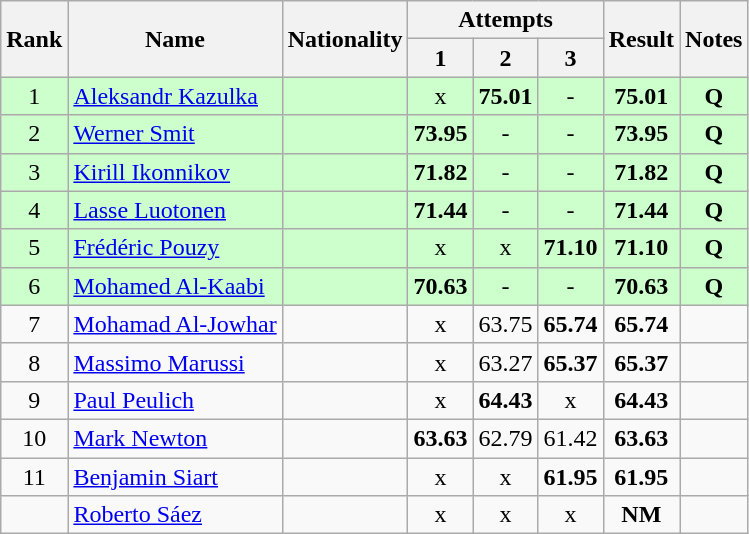<table class="wikitable sortable" style="text-align:center">
<tr>
<th rowspan=2>Rank</th>
<th rowspan=2>Name</th>
<th rowspan=2>Nationality</th>
<th colspan=3>Attempts</th>
<th rowspan=2>Result</th>
<th rowspan=2>Notes</th>
</tr>
<tr>
<th>1</th>
<th>2</th>
<th>3</th>
</tr>
<tr bgcolor=ccffcc>
<td>1</td>
<td align=left><a href='#'>Aleksandr Kazulka</a></td>
<td align=left></td>
<td>x</td>
<td><strong>75.01</strong></td>
<td>-</td>
<td><strong>75.01</strong></td>
<td><strong>Q</strong></td>
</tr>
<tr bgcolor=ccffcc>
<td>2</td>
<td align=left><a href='#'>Werner Smit</a></td>
<td align=left></td>
<td><strong>73.95</strong></td>
<td>-</td>
<td>-</td>
<td><strong>73.95</strong></td>
<td><strong>Q</strong></td>
</tr>
<tr bgcolor=ccffcc>
<td>3</td>
<td align=left><a href='#'>Kirill Ikonnikov</a></td>
<td align=left></td>
<td><strong>71.82</strong></td>
<td>-</td>
<td>-</td>
<td><strong>71.82</strong></td>
<td><strong>Q</strong></td>
</tr>
<tr bgcolor=ccffcc>
<td>4</td>
<td align=left><a href='#'>Lasse Luotonen</a></td>
<td align=left></td>
<td><strong>71.44</strong></td>
<td>-</td>
<td>-</td>
<td><strong>71.44</strong></td>
<td><strong>Q</strong></td>
</tr>
<tr bgcolor=ccffcc>
<td>5</td>
<td align=left><a href='#'>Frédéric Pouzy</a></td>
<td align=left></td>
<td>x</td>
<td>x</td>
<td><strong>71.10</strong></td>
<td><strong>71.10</strong></td>
<td><strong>Q</strong></td>
</tr>
<tr bgcolor=ccffcc>
<td>6</td>
<td align=left><a href='#'>Mohamed Al-Kaabi</a></td>
<td align=left></td>
<td><strong>70.63</strong></td>
<td>-</td>
<td>-</td>
<td><strong>70.63</strong></td>
<td><strong>Q</strong></td>
</tr>
<tr>
<td>7</td>
<td align=left><a href='#'>Mohamad Al-Jowhar</a></td>
<td align=left></td>
<td>x</td>
<td>63.75</td>
<td><strong>65.74</strong></td>
<td><strong>65.74</strong></td>
<td></td>
</tr>
<tr>
<td>8</td>
<td align=left><a href='#'>Massimo Marussi</a></td>
<td align=left></td>
<td>x</td>
<td>63.27</td>
<td><strong>65.37</strong></td>
<td><strong>65.37</strong></td>
<td></td>
</tr>
<tr>
<td>9</td>
<td align=left><a href='#'>Paul Peulich</a></td>
<td align=left></td>
<td>x</td>
<td><strong>64.43</strong></td>
<td>x</td>
<td><strong>64.43</strong></td>
<td></td>
</tr>
<tr>
<td>10</td>
<td align=left><a href='#'>Mark Newton</a></td>
<td align=left></td>
<td><strong>63.63</strong></td>
<td>62.79</td>
<td>61.42</td>
<td><strong>63.63</strong></td>
<td></td>
</tr>
<tr>
<td>11</td>
<td align=left><a href='#'>Benjamin Siart</a></td>
<td align=left></td>
<td>x</td>
<td>x</td>
<td><strong>61.95</strong></td>
<td><strong>61.95</strong></td>
<td></td>
</tr>
<tr>
<td></td>
<td align=left><a href='#'>Roberto Sáez</a></td>
<td align=left></td>
<td>x</td>
<td>x</td>
<td>x</td>
<td><strong>NM</strong></td>
<td></td>
</tr>
</table>
